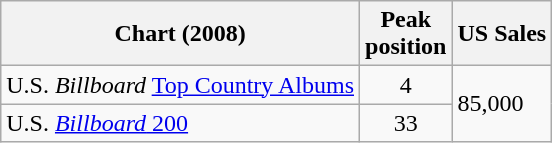<table class="wikitable">
<tr>
<th>Chart (2008)</th>
<th>Peak<br>position</th>
<th>US Sales</th>
</tr>
<tr>
<td>U.S. <em>Billboard</em> <a href='#'>Top Country Albums</a></td>
<td align="center">4</td>
<td rowspan="2">85,000</td>
</tr>
<tr>
<td>U.S. <a href='#'><em>Billboard</em> 200</a></td>
<td align="center">33</td>
</tr>
</table>
